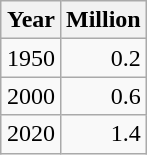<table class="wikitable" style="float: right; margin-left: 10px">
<tr>
<th>Year</th>
<th>Million</th>
</tr>
<tr>
<td style="text-align:left;">1950</td>
<td style="text-align:right;">0.2</td>
</tr>
<tr>
<td style="text-align:left;">2000</td>
<td style="text-align:right;">0.6</td>
</tr>
<tr>
<td style="text-align:left;">2020</td>
<td style="text-align:right;">1.4</td>
</tr>
</table>
